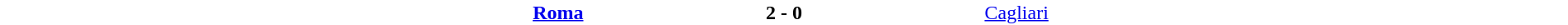<table cellspacing=0 width=100% style=background:#FFFFFF>
<tr>
<td width=22% align=right><strong> <a href='#'>Roma</a></strong></td>
<td align=center width=15%><strong>2 - 0</strong></td>
<td width=22%> <a href='#'>Cagliari</a></td>
</tr>
</table>
